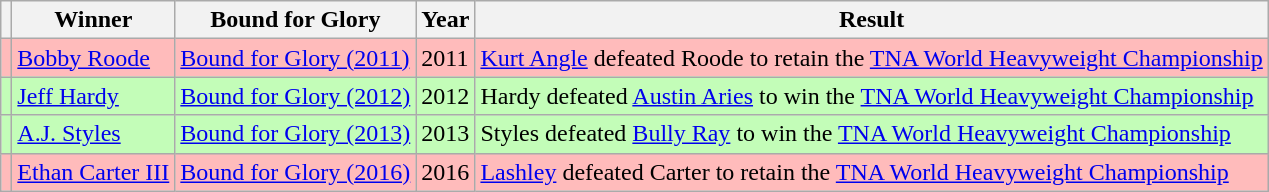<table class="wikitable plainrowheaders sortable">
<tr>
<th scope=col></th>
<th scope=col>Winner</th>
<th scope=col>Bound for Glory</th>
<th scope=col>Year</th>
<th scope=col>Result</th>
</tr>
<tr style="background:#fbb">
<td></td>
<td><a href='#'>Bobby Roode</a></td>
<td><a href='#'>Bound for Glory (2011)</a></td>
<td>2011</td>
<td><a href='#'>Kurt Angle</a> defeated Roode to retain the <a href='#'>TNA World Heavyweight Championship</a></td>
</tr>
<tr style="background:#c3fdb8;">
<td></td>
<td><a href='#'>Jeff Hardy</a></td>
<td><a href='#'>Bound for Glory (2012)</a></td>
<td>2012</td>
<td>Hardy defeated <a href='#'>Austin Aries</a> to win the <a href='#'>TNA World Heavyweight Championship</a></td>
</tr>
<tr style="background:#c3fdb8;">
<td></td>
<td><a href='#'>A.J. Styles</a></td>
<td><a href='#'>Bound for Glory (2013)</a></td>
<td>2013</td>
<td>Styles defeated <a href='#'>Bully Ray</a> to win the <a href='#'>TNA World Heavyweight Championship</a></td>
</tr>
<tr style="background:#fbb">
<td></td>
<td><a href='#'>Ethan Carter III</a></td>
<td><a href='#'>Bound for Glory (2016)</a></td>
<td>2016</td>
<td><a href='#'>Lashley</a> defeated Carter to retain the <a href='#'>TNA World Heavyweight Championship</a></td>
</tr>
</table>
